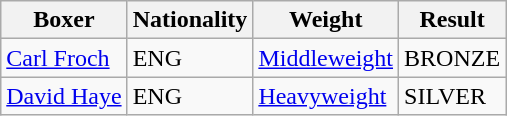<table class="wikitable">
<tr>
<th>Boxer</th>
<th>Nationality</th>
<th>Weight</th>
<th>Result</th>
</tr>
<tr>
<td><a href='#'>Carl Froch</a></td>
<td> ENG</td>
<td><a href='#'>Middleweight</a></td>
<td>BRONZE</td>
</tr>
<tr>
<td><a href='#'>David Haye</a></td>
<td> ENG</td>
<td><a href='#'>Heavyweight</a></td>
<td>SILVER</td>
</tr>
</table>
